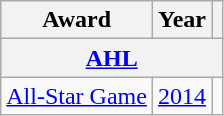<table class="wikitable">
<tr>
<th>Award</th>
<th>Year</th>
<th></th>
</tr>
<tr>
<th colspan="3"><a href='#'>AHL</a></th>
</tr>
<tr>
<td><a href='#'>All-Star Game</a></td>
<td><a href='#'>2014</a></td>
<td></td>
</tr>
</table>
